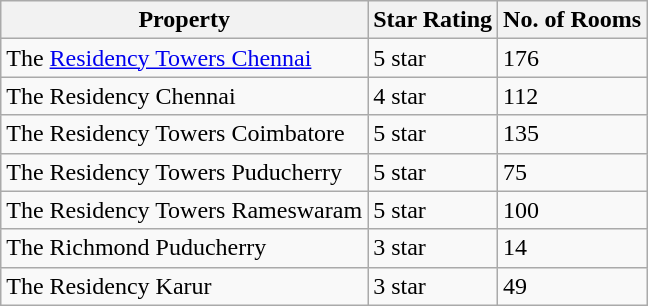<table class="wikitable">
<tr>
<th>Property</th>
<th>Star Rating</th>
<th>No. of Rooms</th>
</tr>
<tr>
<td>The <a href='#'>Residency Towers Chennai</a></td>
<td>5 star</td>
<td>176</td>
</tr>
<tr>
<td>The Residency Chennai</td>
<td>4 star</td>
<td>112</td>
</tr>
<tr>
<td>The Residency Towers Coimbatore</td>
<td>5 star</td>
<td>135</td>
</tr>
<tr>
<td>The Residency Towers Puducherry</td>
<td>5 star</td>
<td>75</td>
</tr>
<tr>
<td>The Residency Towers Rameswaram</td>
<td>5 star</td>
<td>100</td>
</tr>
<tr>
<td>The Richmond Puducherry</td>
<td>3 star</td>
<td>14</td>
</tr>
<tr>
<td>The Residency Karur</td>
<td>3 star</td>
<td>49</td>
</tr>
</table>
